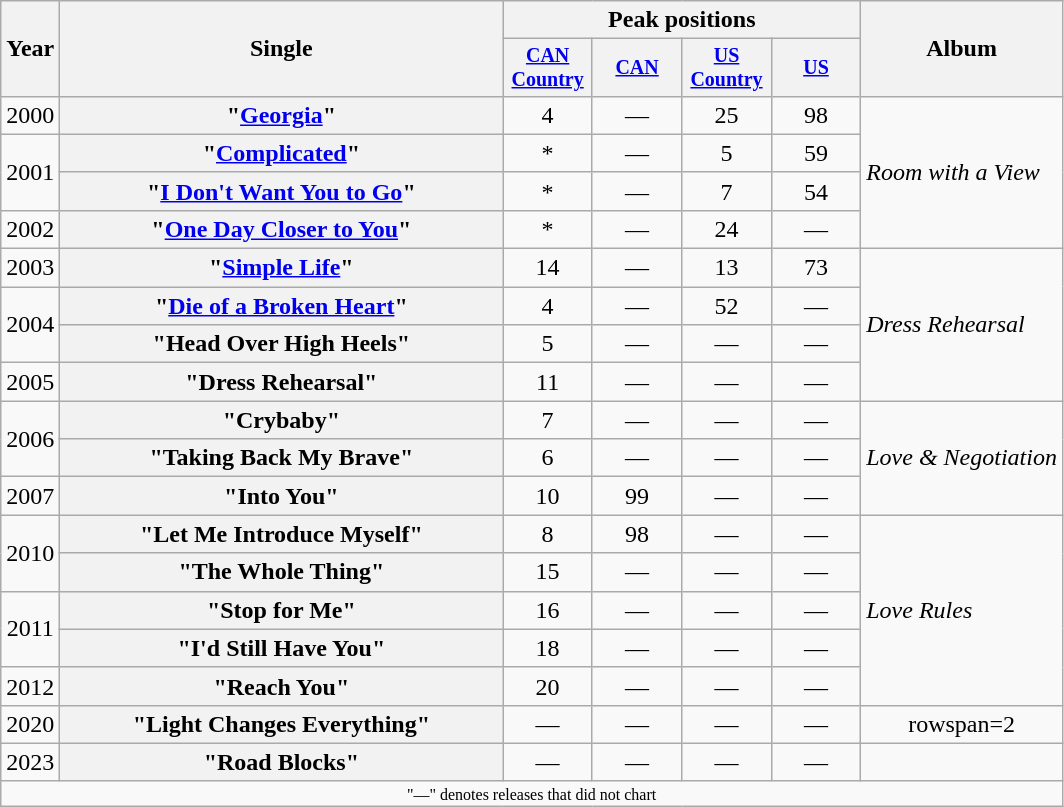<table class="wikitable plainrowheaders" style="text-align:center;">
<tr>
<th rowspan="2">Year</th>
<th rowspan="2" style="width:18em;">Single</th>
<th colspan="4">Peak positions</th>
<th rowspan="2">Album</th>
</tr>
<tr style="font-size:smaller;">
<th style="width:4em;"><a href='#'>CAN Country</a><br></th>
<th style="width:4em;"><a href='#'>CAN</a><br></th>
<th style="width:4em;"><a href='#'>US Country</a><br></th>
<th style="width:4em;"><a href='#'>US</a><br></th>
</tr>
<tr>
<td>2000</td>
<th scope="row">"<a href='#'>Georgia</a>"</th>
<td>4</td>
<td>—</td>
<td>25</td>
<td>98</td>
<td style="text-align:left;" rowspan="4"><em>Room with a View</em></td>
</tr>
<tr>
<td rowspan="2">2001</td>
<th scope="row">"<a href='#'>Complicated</a>"</th>
<td>*</td>
<td>—</td>
<td>5</td>
<td>59</td>
</tr>
<tr>
<th scope="row">"<a href='#'>I Don't Want You to Go</a>"</th>
<td>*</td>
<td>—</td>
<td>7</td>
<td>54</td>
</tr>
<tr>
<td>2002</td>
<th scope="row">"<a href='#'>One Day Closer to You</a>"</th>
<td>*</td>
<td>—</td>
<td>24</td>
<td>—</td>
</tr>
<tr>
<td>2003</td>
<th scope="row">"<a href='#'>Simple Life</a>"</th>
<td>14</td>
<td>—</td>
<td>13</td>
<td>73</td>
<td align="left" rowspan="4"><em>Dress Rehearsal</em></td>
</tr>
<tr>
<td rowspan="2">2004</td>
<th scope="row">"<a href='#'>Die of a Broken Heart</a>"</th>
<td>4</td>
<td>—</td>
<td>52</td>
<td>—</td>
</tr>
<tr>
<th scope="row">"Head Over High Heels"</th>
<td>5</td>
<td>—</td>
<td>—</td>
<td>—</td>
</tr>
<tr>
<td>2005</td>
<th scope="row">"Dress Rehearsal"</th>
<td>11</td>
<td>—</td>
<td>—</td>
<td>—</td>
</tr>
<tr>
<td rowspan="2">2006</td>
<th scope="row">"Crybaby"</th>
<td>7</td>
<td>—</td>
<td>—</td>
<td>—</td>
<td style="text-align:left;" rowspan="3"><em>Love & Negotiation</em></td>
</tr>
<tr>
<th scope="row">"Taking Back My Brave"</th>
<td>6</td>
<td>—</td>
<td>—</td>
<td>—</td>
</tr>
<tr>
<td>2007</td>
<th scope="row">"Into You"</th>
<td>10</td>
<td>99</td>
<td>—</td>
<td>—</td>
</tr>
<tr>
<td rowspan="2">2010</td>
<th scope="row">"Let Me Introduce Myself"</th>
<td>8</td>
<td>98</td>
<td>—</td>
<td>—</td>
<td style="text-align:left;" rowspan="5"><em>Love Rules</em></td>
</tr>
<tr>
<th scope="row">"The Whole Thing"</th>
<td>15</td>
<td>—</td>
<td>—</td>
<td>—</td>
</tr>
<tr>
<td rowspan="2">2011</td>
<th scope="row">"Stop for Me"</th>
<td>16</td>
<td>—</td>
<td>—</td>
<td>—</td>
</tr>
<tr>
<th scope="row">"I'd Still Have You"</th>
<td>18</td>
<td>—</td>
<td>—</td>
<td>—</td>
</tr>
<tr>
<td>2012</td>
<th scope="row">"Reach You"</th>
<td>20</td>
<td>—</td>
<td>—</td>
<td>—</td>
</tr>
<tr>
<td>2020</td>
<th scope="row">"Light Changes Everything"</th>
<td>—</td>
<td>—</td>
<td>—</td>
<td>—</td>
<td>rowspan=2 </td>
</tr>
<tr>
<td>2023</td>
<th scope="row">"Road Blocks"</th>
<td>—</td>
<td>—</td>
<td>—</td>
<td>—</td>
</tr>
<tr>
<td colspan="7" style="font-size:8pt">"—" denotes releases that did not chart</td>
</tr>
</table>
